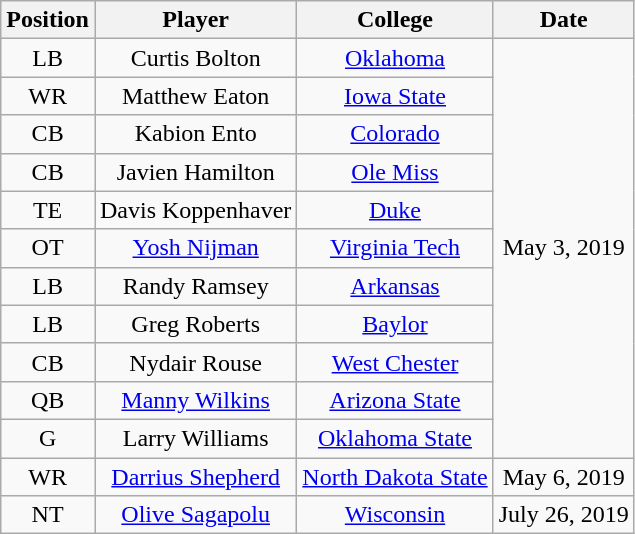<table class="wikitable" style="text-align:center">
<tr>
<th>Position</th>
<th>Player</th>
<th>College</th>
<th>Date</th>
</tr>
<tr>
<td>LB</td>
<td>Curtis Bolton</td>
<td><a href='#'>Oklahoma</a></td>
<td rowspan="11">May 3, 2019</td>
</tr>
<tr>
<td>WR</td>
<td>Matthew Eaton</td>
<td><a href='#'>Iowa State</a></td>
</tr>
<tr>
<td>CB</td>
<td>Kabion Ento</td>
<td><a href='#'>Colorado</a></td>
</tr>
<tr>
<td>CB</td>
<td>Javien Hamilton</td>
<td><a href='#'>Ole Miss</a></td>
</tr>
<tr>
<td>TE</td>
<td>Davis Koppenhaver</td>
<td><a href='#'>Duke</a></td>
</tr>
<tr>
<td>OT</td>
<td><a href='#'>Yosh Nijman</a></td>
<td><a href='#'>Virginia Tech</a></td>
</tr>
<tr>
<td>LB</td>
<td>Randy Ramsey</td>
<td><a href='#'>Arkansas</a></td>
</tr>
<tr>
<td>LB</td>
<td>Greg Roberts</td>
<td><a href='#'>Baylor</a></td>
</tr>
<tr>
<td>CB</td>
<td>Nydair Rouse</td>
<td><a href='#'>West Chester</a></td>
</tr>
<tr>
<td>QB</td>
<td><a href='#'>Manny Wilkins</a></td>
<td><a href='#'>Arizona State</a></td>
</tr>
<tr>
<td>G</td>
<td>Larry Williams</td>
<td><a href='#'>Oklahoma State</a></td>
</tr>
<tr>
<td>WR</td>
<td><a href='#'>Darrius Shepherd</a></td>
<td><a href='#'>North Dakota State</a></td>
<td>May 6, 2019</td>
</tr>
<tr>
<td>NT</td>
<td><a href='#'>Olive Sagapolu</a></td>
<td><a href='#'>Wisconsin</a></td>
<td>July 26, 2019</td>
</tr>
</table>
